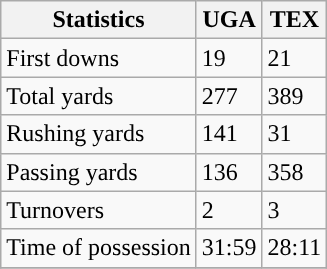<table class="wikitable" style="float: left;">
<tr>
<th>Statistics</th>
<th>UGA</th>
<th>TEX</th>
</tr>
<tr>
<td>First downs</td>
<td>19</td>
<td>21</td>
</tr>
<tr>
<td>Total yards</td>
<td>277</td>
<td>389</td>
</tr>
<tr>
<td>Rushing yards</td>
<td>141</td>
<td>31</td>
</tr>
<tr>
<td>Passing yards</td>
<td>136</td>
<td>358</td>
</tr>
<tr>
<td>Turnovers</td>
<td>2</td>
<td>3</td>
</tr>
<tr>
<td>Time of possession</td>
<td>31:59</td>
<td>28:11</td>
</tr>
<tr>
</tr>
</table>
